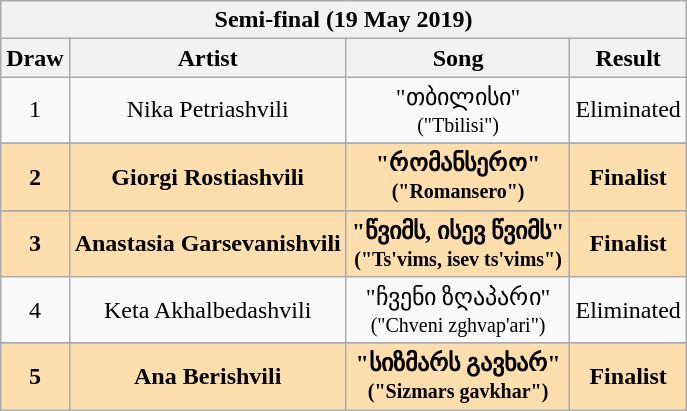<table class="sortable wikitable" style="text-align:center;">
<tr>
<th colspan=4>Semi-final (19 May 2019)</th>
</tr>
<tr>
<th>Draw</th>
<th>Artist</th>
<th>Song</th>
<th>Result</th>
</tr>
<tr>
<td>1</td>
<td>Nika Petriashvili</td>
<td>"თბილისი"<br><small>("Tbilisi")</small></td>
<td>Eliminated</td>
</tr>
<tr>
</tr>
<tr style="font-weight:bold; background:navajowhite;">
<td>2</td>
<td>Giorgi Rostiashvili</td>
<td>"რომანსერო"<br><small>("Romansero")</small></td>
<td>Finalist</td>
</tr>
<tr>
</tr>
<tr style="font-weight:bold; background:navajowhite;">
<td>3</td>
<td>Anastasia Garsevanishvili</td>
<td>"წვიმს, ისევ წვიმს"<br><small>("Ts'vims, isev ts'vims")</small></td>
<td>Finalist</td>
</tr>
<tr>
<td>4</td>
<td>Keta Akhalbedashvili</td>
<td>"ჩვენი ზღაპარი"<br><small>("Chveni zghvap'ari")</small></td>
<td>Eliminated</td>
</tr>
<tr>
</tr>
<tr style="font-weight:bold; background:navajowhite;">
<td>5</td>
<td>Ana Berishvili</td>
<td>"სიზმარს გავხარ"<br><small>("Sizmars gavkhar")</small></td>
<td>Finalist</td>
</tr>
</table>
